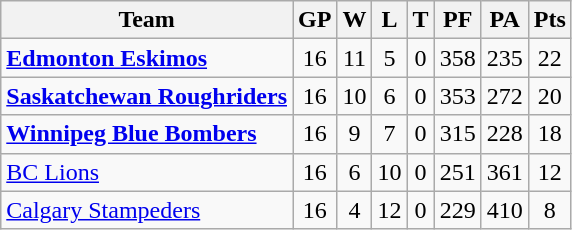<table class="wikitable">
<tr>
<th>Team</th>
<th>GP</th>
<th>W</th>
<th>L</th>
<th>T</th>
<th>PF</th>
<th>PA</th>
<th>Pts</th>
</tr>
<tr align="center">
<td align="left"><strong><a href='#'>Edmonton Eskimos</a></strong></td>
<td>16</td>
<td>11</td>
<td>5</td>
<td>0</td>
<td>358</td>
<td>235</td>
<td>22</td>
</tr>
<tr align="center">
<td align="left"><strong><a href='#'>Saskatchewan Roughriders</a></strong></td>
<td>16</td>
<td>10</td>
<td>6</td>
<td>0</td>
<td>353</td>
<td>272</td>
<td>20</td>
</tr>
<tr align="center">
<td align="left"><strong><a href='#'>Winnipeg Blue Bombers</a></strong></td>
<td>16</td>
<td>9</td>
<td>7</td>
<td>0</td>
<td>315</td>
<td>228</td>
<td>18</td>
</tr>
<tr align="center">
<td align="left"><a href='#'>BC Lions</a></td>
<td>16</td>
<td>6</td>
<td>10</td>
<td>0</td>
<td>251</td>
<td>361</td>
<td>12</td>
</tr>
<tr align="center">
<td align="left"><a href='#'>Calgary Stampeders</a></td>
<td>16</td>
<td>4</td>
<td>12</td>
<td>0</td>
<td>229</td>
<td>410</td>
<td>8</td>
</tr>
</table>
